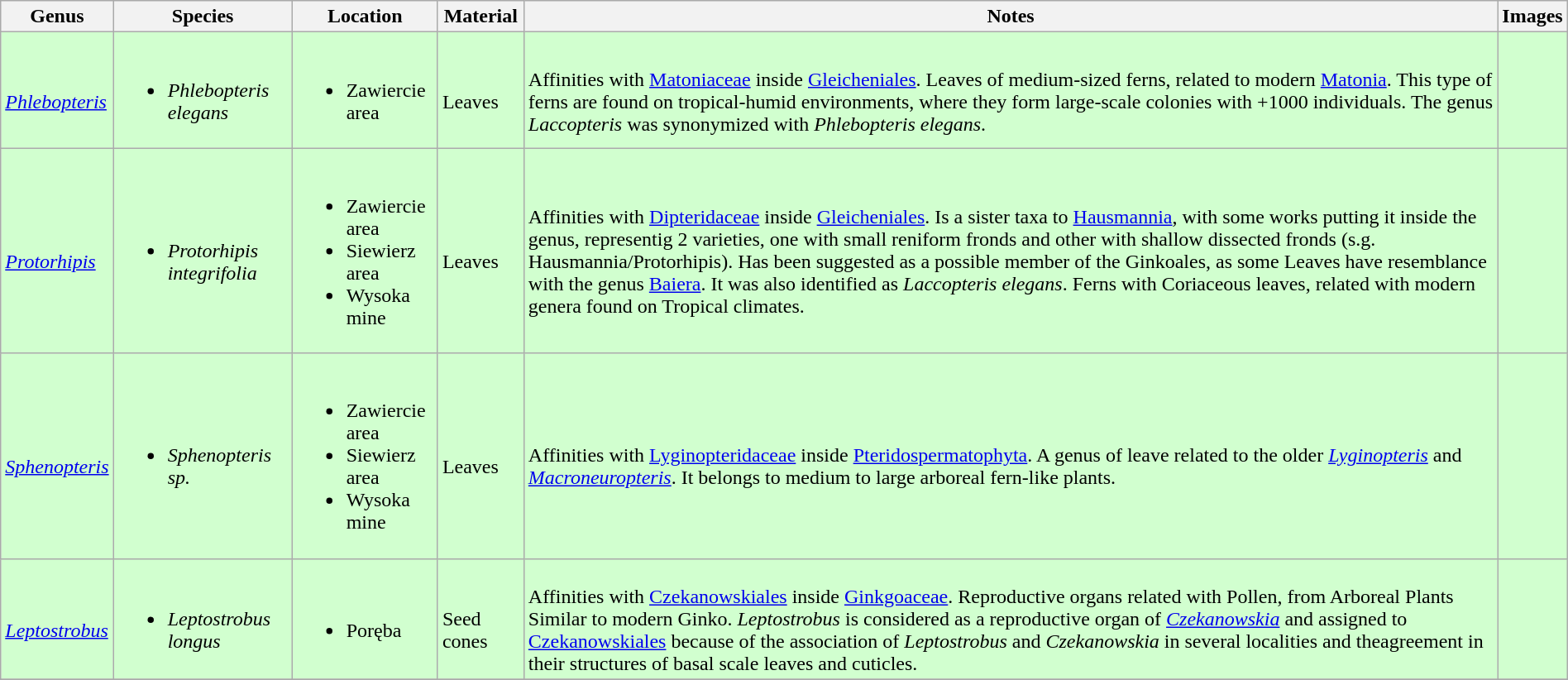<table class="wikitable" align="center" width="100%">
<tr>
<th>Genus</th>
<th>Species</th>
<th>Location</th>
<th>Material</th>
<th>Notes</th>
<th>Images</th>
</tr>
<tr>
<td style="background:#D1FFCF;"><br><em><a href='#'>Phlebopteris</a></em></td>
<td style="background:#D1FFCF;"><br><ul><li><em>Phlebopteris elegans</em></li></ul></td>
<td style="background:#D1FFCF;"><br><ul><li>Zawiercie area</li></ul></td>
<td style="background:#D1FFCF;"><br>Leaves</td>
<td style="background:#D1FFCF;"><br>Affinities with  <a href='#'>Matoniaceae</a> inside <a href='#'>Gleicheniales</a>. Leaves of medium-sized ferns, related to modern <a href='#'>Matonia</a>. This type of ferns are found on tropical-humid environments, where they form large-scale colonies with +1000 individuals. The genus <em>Laccopteris</em> was synonymized with <em>Phlebopteris elegans</em>.</td>
<td style="background:#D1FFCF;"><br></td>
</tr>
<tr>
<td style="background:#D1FFCF;"><br><em><a href='#'>Protorhipis</a></em></td>
<td style="background:#D1FFCF;"><br><ul><li><em>Protorhipis integrifolia</em></li></ul></td>
<td style="background:#D1FFCF;"><br><ul><li>Zawiercie area</li><li>Siewierz area</li><li>Wysoka mine</li></ul></td>
<td style="background:#D1FFCF;"><br>Leaves</td>
<td style="background:#D1FFCF;"><br>Affinities with  <a href='#'>Dipteridaceae</a> inside <a href='#'>Gleicheniales</a>. Is a sister taxa to <a href='#'>Hausmannia</a>, with some works putting it inside the genus, representig 2 varieties, one  with small reniform fronds and other with shallow dissected fronds (s.g. Hausmannia/Protorhipis). Has been suggested as a possible member of the Ginkoales, as some Leaves have resemblance with the genus <a href='#'>Baiera</a>.  It was also identified as <em>Laccopteris elegans</em>. Ferns with  Coriaceous leaves, related with modern genera found on Tropical climates.</td>
<td style="background:#D1FFCF;"></td>
</tr>
<tr>
<td style="background:#D1FFCF;"><br><em><a href='#'>Sphenopteris</a></em></td>
<td style="background:#D1FFCF;"><br><ul><li><em>Sphenopteris sp.</em></li></ul></td>
<td style="background:#D1FFCF;"><br><ul><li>Zawiercie area</li><li>Siewierz area</li><li>Wysoka mine</li></ul></td>
<td style="background:#D1FFCF;"><br>Leaves</td>
<td style="background:#D1FFCF;"><br>Affinities with  <a href='#'>Lyginopteridaceae</a> inside <a href='#'>Pteridospermatophyta</a>. A genus of leave related to the older <em><a href='#'>Lyginopteris</a></em> and <em><a href='#'>Macroneuropteris</a></em>. It belongs to medium to large arboreal fern-like plants.</td>
<td style="background:#D1FFCF;"><br></td>
</tr>
<tr>
<td style="background:#D1FFCF;"><br><em><a href='#'>Leptostrobus</a></em></td>
<td style="background:#D1FFCF;"><br><ul><li><em>Leptostrobus longus</em></li></ul></td>
<td style="background:#D1FFCF;"><br><ul><li>Poręba</li></ul></td>
<td style="background:#D1FFCF;"><br>Seed cones</td>
<td style="background:#D1FFCF;"><br>Affinities with  <a href='#'>Czekanowskiales</a> inside <a href='#'>Ginkgoaceae</a>. Reproductive organs related with Pollen, from Arboreal Plants Similar to modern Ginko. <em>Leptostrobus</em> is considered as a reproductive organ of <em><a href='#'>Czekanowskia</a></em> and assigned to <a href='#'>Czekanowskiales</a> because of the association of <em>Leptostrobus</em> and <em>Czekanowskia</em> in several localities and theagreement in their structures of basal scale leaves and cuticles.</td>
<td style="background:#D1FFCF;"></td>
</tr>
<tr>
</tr>
</table>
